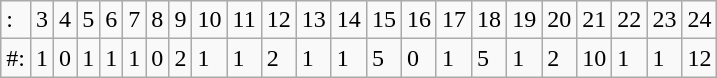<table class="wikitable">
<tr>
<td>:</td>
<td>3</td>
<td>4</td>
<td>5</td>
<td>6</td>
<td>7</td>
<td>8</td>
<td>9</td>
<td>10</td>
<td>11</td>
<td>12</td>
<td>13</td>
<td>14</td>
<td>15</td>
<td>16</td>
<td>17</td>
<td>18</td>
<td>19</td>
<td>20</td>
<td>21</td>
<td>22</td>
<td>23</td>
<td>24</td>
</tr>
<tr>
<td>#:</td>
<td>1</td>
<td>0</td>
<td>1</td>
<td>1</td>
<td>1</td>
<td>0</td>
<td>2</td>
<td>1</td>
<td>1</td>
<td>2</td>
<td>1</td>
<td>1</td>
<td>5</td>
<td>0</td>
<td>1</td>
<td>5</td>
<td>1</td>
<td>2</td>
<td>10</td>
<td>1</td>
<td>1</td>
<td>12</td>
</tr>
</table>
